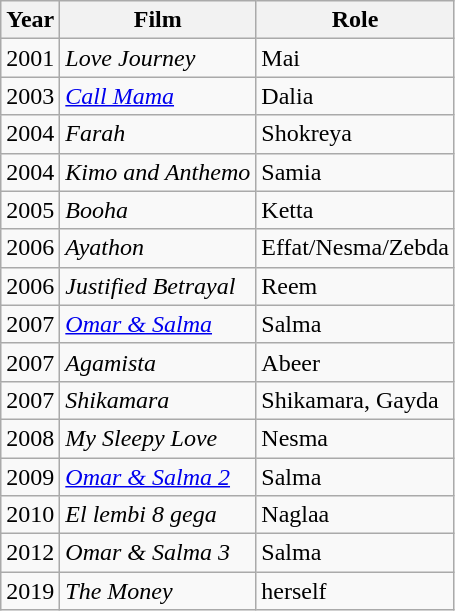<table class="wikitable">
<tr>
<th>Year</th>
<th>Film</th>
<th>Role</th>
</tr>
<tr>
<td>2001</td>
<td><em>Love Journey</em></td>
<td>Mai</td>
</tr>
<tr>
<td>2003</td>
<td><em><a href='#'>Call Mama</a></em></td>
<td>Dalia</td>
</tr>
<tr>
<td>2004</td>
<td><em>Farah</em></td>
<td>Shokreya</td>
</tr>
<tr>
<td>2004</td>
<td><em>Kimo and Anthemo</em></td>
<td>Samia</td>
</tr>
<tr>
<td>2005</td>
<td><em>Booha</em></td>
<td>Ketta</td>
</tr>
<tr>
<td>2006</td>
<td><em>Ayathon</em></td>
<td>Effat/Nesma/Zebda</td>
</tr>
<tr>
<td>2006</td>
<td><em>Justified Betrayal</em></td>
<td>Reem</td>
</tr>
<tr>
<td>2007</td>
<td><em><a href='#'>Omar & Salma</a></em></td>
<td>Salma</td>
</tr>
<tr>
<td>2007</td>
<td><em>Agamista</em></td>
<td>Abeer</td>
</tr>
<tr>
<td>2007</td>
<td><em>Shikamara</em></td>
<td>Shikamara, Gayda</td>
</tr>
<tr>
<td>2008</td>
<td><em>My Sleepy Love</em></td>
<td>Nesma</td>
</tr>
<tr>
<td>2009</td>
<td><em><a href='#'>Omar & Salma 2</a></em></td>
<td>Salma</td>
</tr>
<tr>
<td>2010</td>
<td><em>El lembi 8 gega</em></td>
<td>Naglaa</td>
</tr>
<tr>
<td>2012</td>
<td><em>Omar & Salma 3</em></td>
<td>Salma</td>
</tr>
<tr>
<td>2019</td>
<td><em>The Money</em></td>
<td>herself</td>
</tr>
</table>
